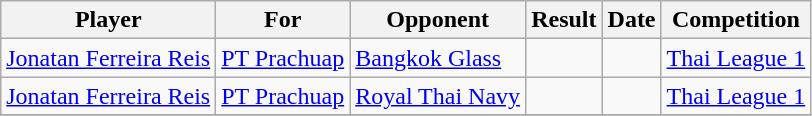<table class="wikitable sortable">
<tr>
<th>Player</th>
<th>For</th>
<th>Opponent</th>
<th align=center>Result</th>
<th>Date</th>
<th>Competition</th>
</tr>
<tr>
<td> <a href='#'>Jonatan Ferreira Reis</a></td>
<td><a href='#'>PT Prachuap</a></td>
<td><a href='#'>Bangkok Glass</a></td>
<td></td>
<td></td>
<td><a href='#'>Thai League 1</a></td>
</tr>
<tr>
<td> <a href='#'>Jonatan Ferreira Reis</a></td>
<td><a href='#'>PT Prachuap</a></td>
<td><a href='#'>Royal Thai Navy</a></td>
<td></td>
<td></td>
<td><a href='#'>Thai League 1</a></td>
</tr>
<tr>
</tr>
</table>
